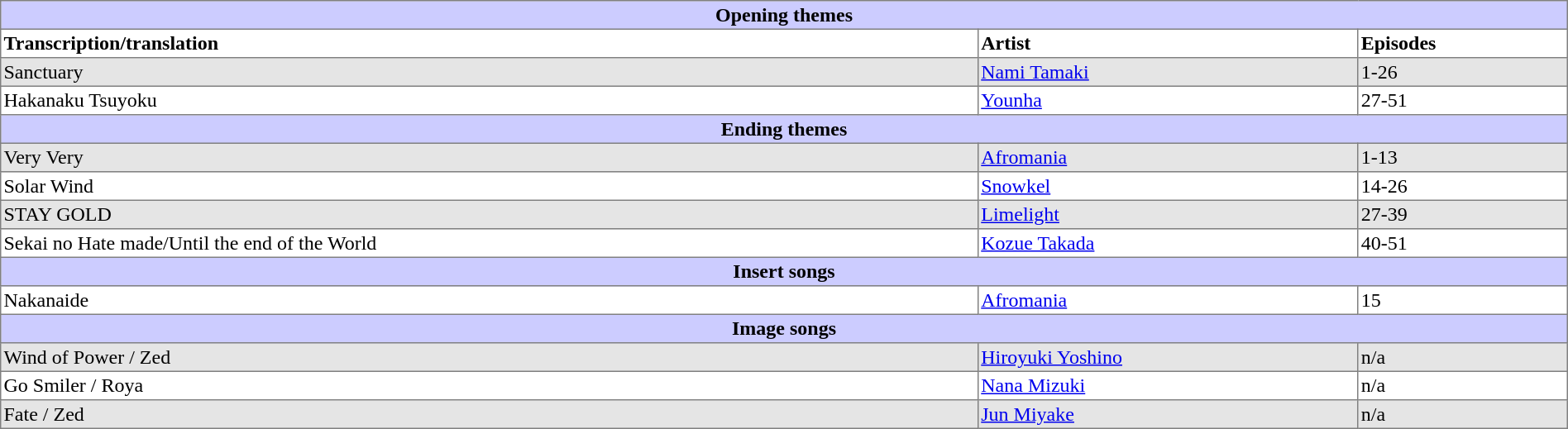<table border="1px solid" cellspacing="2px" cellpadding="2px" style="border-collapse:collapse; width:100%;">
<tr style="background:#ccf;">
<th colspan=4>Opening themes</th>
</tr>
<tr>
<td><strong>Transcription/translation</strong></td>
<td><strong>Artist</strong></td>
<td><strong>Episodes</strong></td>
</tr>
<tr style="background:#e5e5e5;">
<td>Sanctuary</td>
<td><a href='#'>Nami Tamaki</a></td>
<td>1-26</td>
</tr>
<tr>
<td>Hakanaku Tsuyoku</td>
<td><a href='#'>Younha</a></td>
<td>27-51</td>
</tr>
<tr style="background:#ccf;">
<th colspan=4>Ending themes</th>
</tr>
<tr style="background:#e5e5e5;">
<td>Very Very</td>
<td><a href='#'>Afromania</a></td>
<td>1-13</td>
</tr>
<tr>
<td>Solar Wind</td>
<td><a href='#'>Snowkel</a></td>
<td>14-26</td>
</tr>
<tr style="background:#e5e5e5;">
<td>STAY GOLD</td>
<td><a href='#'>Limelight</a></td>
<td>27-39</td>
</tr>
<tr>
<td>Sekai no Hate made/Until the end of the World</td>
<td><a href='#'>Kozue Takada</a></td>
<td>40-51</td>
</tr>
<tr style="background:#ccf;">
<th colspan=4>Insert songs</th>
</tr>
<tr>
<td>Nakanaide</td>
<td><a href='#'>Afromania</a></td>
<td>15</td>
</tr>
<tr style="background:#ccf;">
<th colspan=4>Image songs</th>
</tr>
<tr style="background:#e5e5e5;">
<td>Wind of Power / Zed</td>
<td><a href='#'>Hiroyuki Yoshino</a></td>
<td>n/a</td>
</tr>
<tr>
<td>Go Smiler / Roya</td>
<td><a href='#'>Nana Mizuki</a></td>
<td>n/a</td>
</tr>
<tr style="background:#e5e5e5;">
<td>Fate / Zed</td>
<td><a href='#'>Jun Miyake</a></td>
<td>n/a</td>
</tr>
</table>
